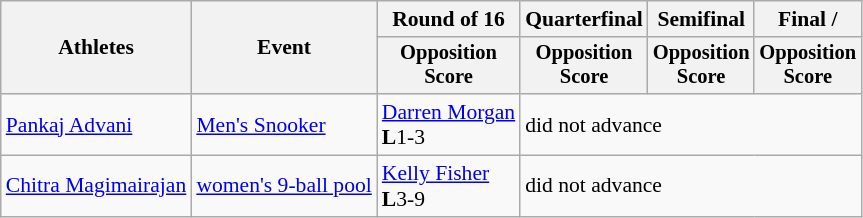<table class="wikitable" style="font-size:90%">
<tr>
<th rowspan=2>Athletes</th>
<th rowspan=2>Event</th>
<th>Round of 16</th>
<th>Quarterfinal</th>
<th>Semifinal</th>
<th colspan="2">Final / </th>
</tr>
<tr style="font-size:95%">
<th>Opposition<br>Score</th>
<th>Opposition<br>Score</th>
<th>Opposition<br>Score</th>
<th>Opposition<br>Score</th>
</tr>
<tr>
<td><a href='#'>Pankaj Advani</a></td>
<td><a href='#'>Men's Snooker</a></td>
<td><a href='#'>Darren Morgan</a><br><strong>L</strong>1-3</td>
<td Colspan=3>did not advance</td>
</tr>
<tr>
<td><a href='#'>Chitra Magimairajan</a></td>
<td><a href='#'>women's 9-ball pool</a></td>
<td><a href='#'>Kelly Fisher</a><br><strong>L</strong>3-9</td>
<td colspan=3>did not advance</td>
</tr>
</table>
